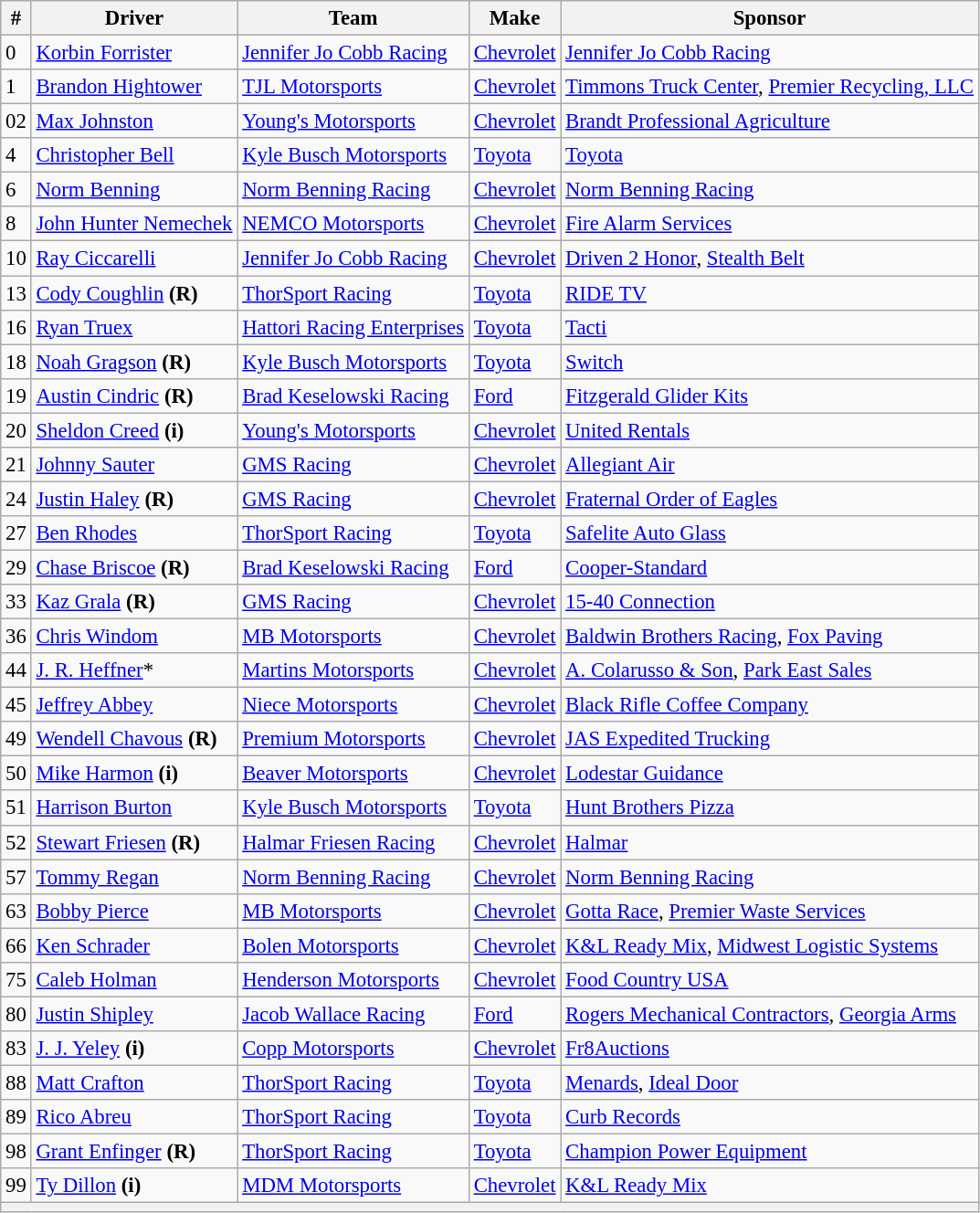<table class="wikitable" style="font-size:95%">
<tr>
<th>#</th>
<th>Driver</th>
<th>Team</th>
<th>Make</th>
<th>Sponsor</th>
</tr>
<tr>
<td>0</td>
<td><a href='#'>Korbin Forrister</a></td>
<td><a href='#'>Jennifer Jo Cobb Racing</a></td>
<td><a href='#'>Chevrolet</a></td>
<td><a href='#'>Jennifer Jo Cobb Racing</a></td>
</tr>
<tr>
<td>1</td>
<td><a href='#'>Brandon Hightower</a></td>
<td><a href='#'>TJL Motorsports</a></td>
<td><a href='#'>Chevrolet</a></td>
<td><a href='#'>Timmons Truck Center</a>, <a href='#'>Premier Recycling, LLC</a></td>
</tr>
<tr>
<td>02</td>
<td><a href='#'>Max Johnston</a></td>
<td><a href='#'>Young's Motorsports</a></td>
<td><a href='#'>Chevrolet</a></td>
<td><a href='#'>Brandt Professional Agriculture</a></td>
</tr>
<tr>
<td>4</td>
<td><a href='#'>Christopher Bell</a></td>
<td><a href='#'>Kyle Busch Motorsports</a></td>
<td><a href='#'>Toyota</a></td>
<td><a href='#'>Toyota</a></td>
</tr>
<tr>
<td>6</td>
<td><a href='#'>Norm Benning</a></td>
<td><a href='#'>Norm Benning Racing</a></td>
<td><a href='#'>Chevrolet</a></td>
<td><a href='#'>Norm Benning Racing</a></td>
</tr>
<tr>
<td>8</td>
<td><a href='#'>John Hunter Nemechek</a></td>
<td><a href='#'>NEMCO Motorsports</a></td>
<td><a href='#'>Chevrolet</a></td>
<td><a href='#'>Fire Alarm Services</a></td>
</tr>
<tr>
<td>10</td>
<td><a href='#'>Ray Ciccarelli</a></td>
<td><a href='#'>Jennifer Jo Cobb Racing</a></td>
<td><a href='#'>Chevrolet</a></td>
<td><a href='#'>Driven 2 Honor</a>, <a href='#'>Stealth Belt</a></td>
</tr>
<tr>
<td>13</td>
<td><a href='#'>Cody Coughlin</a> <strong>(R)</strong></td>
<td><a href='#'>ThorSport Racing</a></td>
<td><a href='#'>Toyota</a></td>
<td><a href='#'>RIDE TV</a></td>
</tr>
<tr>
<td>16</td>
<td><a href='#'>Ryan Truex</a></td>
<td><a href='#'>Hattori Racing Enterprises</a></td>
<td><a href='#'>Toyota</a></td>
<td><a href='#'>Tacti</a></td>
</tr>
<tr>
<td>18</td>
<td><a href='#'>Noah Gragson</a> <strong>(R)</strong></td>
<td><a href='#'>Kyle Busch Motorsports</a></td>
<td><a href='#'>Toyota</a></td>
<td><a href='#'>Switch</a></td>
</tr>
<tr>
<td>19</td>
<td><a href='#'>Austin Cindric</a> <strong>(R)</strong></td>
<td><a href='#'>Brad Keselowski Racing</a></td>
<td><a href='#'>Ford</a></td>
<td><a href='#'>Fitzgerald Glider Kits</a></td>
</tr>
<tr>
<td>20</td>
<td><a href='#'>Sheldon Creed</a> <strong>(i)</strong></td>
<td><a href='#'>Young's Motorsports</a></td>
<td><a href='#'>Chevrolet</a></td>
<td><a href='#'>United Rentals</a></td>
</tr>
<tr>
<td>21</td>
<td><a href='#'>Johnny Sauter</a></td>
<td><a href='#'>GMS Racing</a></td>
<td><a href='#'>Chevrolet</a></td>
<td><a href='#'>Allegiant Air</a></td>
</tr>
<tr>
<td>24</td>
<td><a href='#'>Justin Haley</a> <strong>(R)</strong></td>
<td><a href='#'>GMS Racing</a></td>
<td><a href='#'>Chevrolet</a></td>
<td><a href='#'>Fraternal Order of Eagles</a></td>
</tr>
<tr>
<td>27</td>
<td><a href='#'>Ben Rhodes</a></td>
<td><a href='#'>ThorSport Racing</a></td>
<td><a href='#'>Toyota</a></td>
<td><a href='#'>Safelite Auto Glass</a></td>
</tr>
<tr>
<td>29</td>
<td><a href='#'>Chase Briscoe</a> <strong>(R)</strong></td>
<td><a href='#'>Brad Keselowski Racing</a></td>
<td><a href='#'>Ford</a></td>
<td><a href='#'>Cooper-Standard</a></td>
</tr>
<tr>
<td>33</td>
<td><a href='#'>Kaz Grala</a> <strong>(R)</strong></td>
<td><a href='#'>GMS Racing</a></td>
<td><a href='#'>Chevrolet</a></td>
<td><a href='#'>15-40 Connection</a></td>
</tr>
<tr>
<td>36</td>
<td><a href='#'>Chris Windom</a></td>
<td><a href='#'>MB Motorsports</a></td>
<td><a href='#'>Chevrolet</a></td>
<td><a href='#'>Baldwin Brothers Racing</a>, <a href='#'>Fox Paving</a></td>
</tr>
<tr>
<td>44</td>
<td><a href='#'>J. R. Heffner</a>*</td>
<td><a href='#'>Martins Motorsports</a></td>
<td><a href='#'>Chevrolet</a></td>
<td><a href='#'>A. Colarusso & Son</a>, <a href='#'>Park East Sales</a></td>
</tr>
<tr>
<td>45</td>
<td><a href='#'>Jeffrey Abbey</a></td>
<td><a href='#'>Niece Motorsports</a></td>
<td><a href='#'>Chevrolet</a></td>
<td><a href='#'>Black Rifle Coffee Company</a></td>
</tr>
<tr>
<td>49</td>
<td><a href='#'>Wendell Chavous</a> <strong>(R)</strong></td>
<td><a href='#'>Premium Motorsports</a></td>
<td><a href='#'>Chevrolet</a></td>
<td><a href='#'>JAS Expedited Trucking</a></td>
</tr>
<tr>
<td>50</td>
<td><a href='#'>Mike Harmon</a> <strong>(i)</strong></td>
<td><a href='#'>Beaver Motorsports</a></td>
<td><a href='#'>Chevrolet</a></td>
<td><a href='#'>Lodestar Guidance</a></td>
</tr>
<tr>
<td>51</td>
<td><a href='#'>Harrison Burton</a></td>
<td><a href='#'>Kyle Busch Motorsports</a></td>
<td><a href='#'>Toyota</a></td>
<td><a href='#'>Hunt Brothers Pizza</a></td>
</tr>
<tr>
<td>52</td>
<td><a href='#'>Stewart Friesen</a> <strong>(R)</strong></td>
<td><a href='#'>Halmar Friesen Racing</a></td>
<td><a href='#'>Chevrolet</a></td>
<td><a href='#'>Halmar</a></td>
</tr>
<tr>
<td>57</td>
<td><a href='#'>Tommy Regan</a></td>
<td><a href='#'>Norm Benning Racing</a></td>
<td><a href='#'>Chevrolet</a></td>
<td><a href='#'>Norm Benning Racing</a></td>
</tr>
<tr>
<td>63</td>
<td><a href='#'>Bobby Pierce</a></td>
<td><a href='#'>MB Motorsports</a></td>
<td><a href='#'>Chevrolet</a></td>
<td><a href='#'>Gotta Race</a>, <a href='#'>Premier Waste Services</a></td>
</tr>
<tr>
<td>66</td>
<td><a href='#'>Ken Schrader</a></td>
<td><a href='#'>Bolen Motorsports</a></td>
<td><a href='#'>Chevrolet</a></td>
<td><a href='#'>K&L Ready Mix</a>, <a href='#'>Midwest Logistic Systems</a></td>
</tr>
<tr>
<td>75</td>
<td><a href='#'>Caleb Holman</a></td>
<td><a href='#'>Henderson Motorsports</a></td>
<td><a href='#'>Chevrolet</a></td>
<td><a href='#'>Food Country USA</a></td>
</tr>
<tr>
<td>80</td>
<td><a href='#'>Justin Shipley</a></td>
<td><a href='#'>Jacob Wallace Racing</a></td>
<td><a href='#'>Ford</a></td>
<td><a href='#'>Rogers Mechanical Contractors</a>, <a href='#'>Georgia Arms</a></td>
</tr>
<tr>
<td>83</td>
<td><a href='#'>J. J. Yeley</a> <strong>(i)</strong></td>
<td><a href='#'>Copp Motorsports</a></td>
<td><a href='#'>Chevrolet</a></td>
<td><a href='#'>Fr8Auctions</a></td>
</tr>
<tr>
<td>88</td>
<td><a href='#'>Matt Crafton</a></td>
<td><a href='#'>ThorSport Racing</a></td>
<td><a href='#'>Toyota</a></td>
<td><a href='#'>Menards</a>, <a href='#'>Ideal Door</a></td>
</tr>
<tr>
<td>89</td>
<td><a href='#'>Rico Abreu</a></td>
<td><a href='#'>ThorSport Racing</a></td>
<td><a href='#'>Toyota</a></td>
<td><a href='#'>Curb Records</a></td>
</tr>
<tr>
<td>98</td>
<td><a href='#'>Grant Enfinger</a> <strong>(R)</strong></td>
<td><a href='#'>ThorSport Racing</a></td>
<td><a href='#'>Toyota</a></td>
<td><a href='#'>Champion Power Equipment</a></td>
</tr>
<tr>
<td>99</td>
<td><a href='#'>Ty Dillon</a> <strong>(i)</strong></td>
<td><a href='#'>MDM Motorsports</a></td>
<td><a href='#'>Chevrolet</a></td>
<td><a href='#'>K&L Ready Mix</a></td>
</tr>
<tr>
<th colspan="5"></th>
</tr>
</table>
